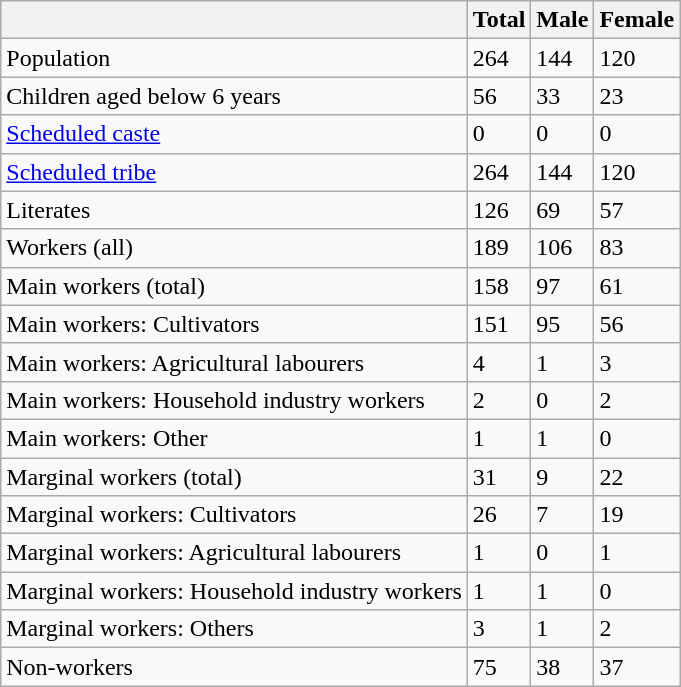<table class="wikitable sortable">
<tr>
<th></th>
<th>Total</th>
<th>Male</th>
<th>Female</th>
</tr>
<tr>
<td>Population</td>
<td>264</td>
<td>144</td>
<td>120</td>
</tr>
<tr>
<td>Children aged below 6 years</td>
<td>56</td>
<td>33</td>
<td>23</td>
</tr>
<tr>
<td><a href='#'>Scheduled caste</a></td>
<td>0</td>
<td>0</td>
<td>0</td>
</tr>
<tr>
<td><a href='#'>Scheduled tribe</a></td>
<td>264</td>
<td>144</td>
<td>120</td>
</tr>
<tr>
<td>Literates</td>
<td>126</td>
<td>69</td>
<td>57</td>
</tr>
<tr>
<td>Workers (all)</td>
<td>189</td>
<td>106</td>
<td>83</td>
</tr>
<tr>
<td>Main workers (total)</td>
<td>158</td>
<td>97</td>
<td>61</td>
</tr>
<tr>
<td>Main workers: Cultivators</td>
<td>151</td>
<td>95</td>
<td>56</td>
</tr>
<tr>
<td>Main workers: Agricultural labourers</td>
<td>4</td>
<td>1</td>
<td>3</td>
</tr>
<tr>
<td>Main workers: Household industry workers</td>
<td>2</td>
<td>0</td>
<td>2</td>
</tr>
<tr>
<td>Main workers: Other</td>
<td>1</td>
<td>1</td>
<td>0</td>
</tr>
<tr>
<td>Marginal workers (total)</td>
<td>31</td>
<td>9</td>
<td>22</td>
</tr>
<tr>
<td>Marginal workers: Cultivators</td>
<td>26</td>
<td>7</td>
<td>19</td>
</tr>
<tr>
<td>Marginal workers: Agricultural labourers</td>
<td>1</td>
<td>0</td>
<td>1</td>
</tr>
<tr>
<td>Marginal workers: Household industry workers</td>
<td>1</td>
<td>1</td>
<td>0</td>
</tr>
<tr>
<td>Marginal workers: Others</td>
<td>3</td>
<td>1</td>
<td>2</td>
</tr>
<tr>
<td>Non-workers</td>
<td>75</td>
<td>38</td>
<td>37</td>
</tr>
</table>
